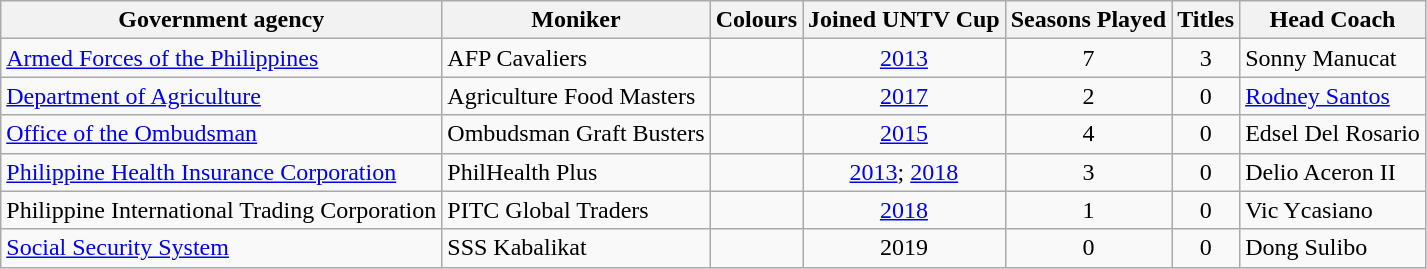<table class=wikitable>
<tr>
<th>Government agency</th>
<th>Moniker</th>
<th>Colours</th>
<th>Joined UNTV Cup</th>
<th>Seasons Played</th>
<th>Titles</th>
<th>Head Coach</th>
</tr>
<tr>
<td><a href='#'>Armed Forces of the Philippines</a></td>
<td>AFP Cavaliers</td>
<td align=center;>   </td>
<td style="text-align:center;"><a href='#'>2013</a></td>
<td style="text-align:center;">7</td>
<td style="text-align:center;">3</td>
<td>Sonny Manucat</td>
</tr>
<tr>
<td><a href='#'>Department of Agriculture</a></td>
<td>Agriculture Food Masters</td>
<td align=center;>   </td>
<td style="text-align:center;"><a href='#'>2017</a></td>
<td style="text-align:center;">2</td>
<td style="text-align:center;">0</td>
<td><a href='#'>Rodney Santos</a></td>
</tr>
<tr>
<td><a href='#'>Office of the Ombudsman</a></td>
<td>Ombudsman Graft Busters</td>
<td align=center;>  </td>
<td style="text-align:center;"><a href='#'>2015</a></td>
<td style="text-align:center;">4</td>
<td style="text-align:center;">0</td>
<td>Edsel Del Rosario</td>
</tr>
<tr>
<td><a href='#'>Philippine Health Insurance Corporation</a></td>
<td>PhilHealth Plus</td>
<td align=center;>  </td>
<td style="text-align:center;"><a href='#'>2013</a>; <a href='#'>2018</a></td>
<td style="text-align:center;">3</td>
<td style="text-align:center;">0</td>
<td>Delio Aceron II</td>
</tr>
<tr>
<td>Philippine International Trading Corporation</td>
<td>PITC Global Traders</td>
<td align=center;>  </td>
<td style="text-align:center;"><a href='#'>2018</a></td>
<td style="text-align:center;">1</td>
<td style="text-align:center;">0</td>
<td>Vic Ycasiano</td>
</tr>
<tr>
<td><a href='#'>Social Security System</a></td>
<td>SSS Kabalikat</td>
<td align=center;>  </td>
<td style="text-align:center;">2019</td>
<td style="text-align:center;">0</td>
<td style="text-align:center;">0</td>
<td>Dong Sulibo</td>
</tr>
</table>
